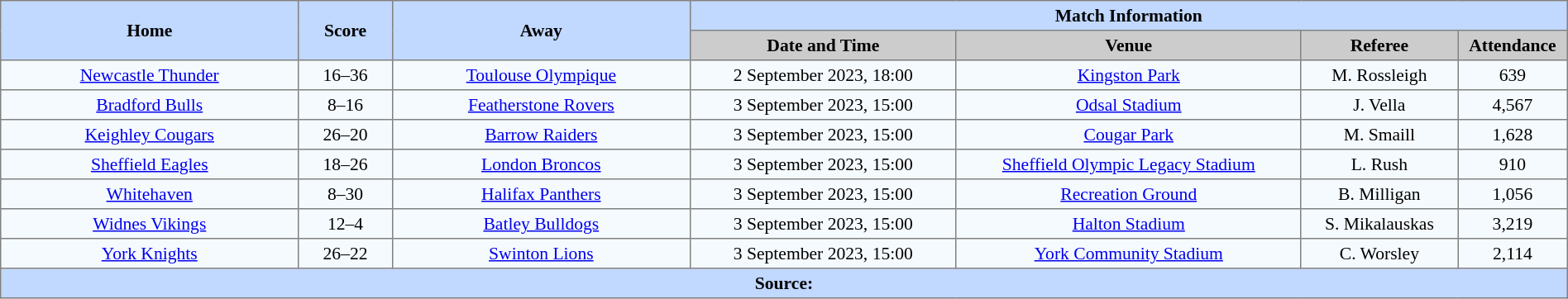<table border=1 style="border-collapse:collapse; font-size:90%; text-align:center;" cellpadding=3 cellspacing=0 width=100%>
<tr bgcolor=#C1D8FF>
<th scope="col" rowspan=2 width=19%>Home</th>
<th scope="col" rowspan=2 width=6%>Score</th>
<th scope="col" rowspan=2 width=19%>Away</th>
<th colspan=6>Match Information</th>
</tr>
<tr bgcolor=#CCCCCC>
<th scope="col" width=17%>Date and Time</th>
<th scope="col" width=22%>Venue</th>
<th scope="col" width=10%>Referee</th>
<th scope="col" width=7%>Attendance</th>
</tr>
<tr bgcolor=#F5FAFF>
<td> <a href='#'>Newcastle Thunder</a></td>
<td>16–36</td>
<td> <a href='#'>Toulouse Olympique</a></td>
<td>2 September 2023, 18:00</td>
<td><a href='#'>Kingston Park</a></td>
<td>M. Rossleigh</td>
<td>639</td>
</tr>
<tr bgcolor=#F5FAFF>
<td> <a href='#'>Bradford Bulls</a></td>
<td>8–16</td>
<td> <a href='#'>Featherstone Rovers</a></td>
<td>3 September 2023, 15:00</td>
<td><a href='#'>Odsal Stadium</a></td>
<td>J. Vella</td>
<td>4,567</td>
</tr>
<tr bgcolor=#F5FAFF>
<td> <a href='#'>Keighley Cougars</a></td>
<td>26–20</td>
<td> <a href='#'>Barrow Raiders</a></td>
<td>3 September 2023, 15:00</td>
<td><a href='#'>Cougar Park</a></td>
<td>M. Smaill</td>
<td>1,628</td>
</tr>
<tr bgcolor=#F5FAFF>
<td> <a href='#'>Sheffield Eagles</a></td>
<td>18–26</td>
<td> <a href='#'>London Broncos</a></td>
<td>3 September 2023, 15:00</td>
<td><a href='#'>Sheffield Olympic Legacy Stadium</a></td>
<td>L. Rush</td>
<td>910</td>
</tr>
<tr bgcolor=#F5FAFF>
<td> <a href='#'>Whitehaven</a></td>
<td>8–30</td>
<td> <a href='#'>Halifax Panthers</a></td>
<td>3 September 2023, 15:00</td>
<td><a href='#'>Recreation Ground</a></td>
<td>B. Milligan</td>
<td>1,056</td>
</tr>
<tr bgcolor=#F5FAFF>
<td> <a href='#'>Widnes Vikings</a></td>
<td>12–4</td>
<td> <a href='#'>Batley Bulldogs</a></td>
<td>3 September 2023, 15:00</td>
<td><a href='#'>Halton Stadium</a></td>
<td>S. Mikalauskas</td>
<td>3,219</td>
</tr>
<tr bgcolor=#F5FAFF>
<td> <a href='#'>York Knights</a></td>
<td>26–22</td>
<td> <a href='#'>Swinton Lions</a></td>
<td>3 September 2023, 15:00</td>
<td><a href='#'>York Community Stadium</a></td>
<td>C. Worsley</td>
<td>2,114</td>
</tr>
<tr style="background:#c1d8ff;">
<th colspan=7>Source:</th>
</tr>
</table>
